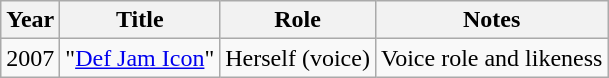<table class="wikitable sortable">
<tr>
<th>Year</th>
<th>Title</th>
<th>Role</th>
<th class="unsortable">Notes</th>
</tr>
<tr>
<td>2007</td>
<td>"<a href='#'>Def Jam Icon</a>"</td>
<td>Herself (voice)</td>
<td>Voice role and likeness</td>
</tr>
</table>
